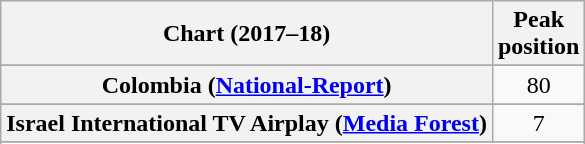<table class="wikitable sortable plainrowheaders" style="text-align:center">
<tr>
<th scope="col">Chart (2017–18)</th>
<th scope="col">Peak<br>position</th>
</tr>
<tr>
</tr>
<tr>
</tr>
<tr>
</tr>
<tr>
<th scope="row">Colombia (<a href='#'>National-Report</a>)</th>
<td>80</td>
</tr>
<tr>
</tr>
<tr>
</tr>
<tr>
<th scope="row">Israel International TV Airplay (<a href='#'>Media Forest</a>)</th>
<td>7</td>
</tr>
<tr>
</tr>
<tr>
</tr>
<tr>
</tr>
<tr>
</tr>
<tr>
</tr>
<tr>
</tr>
<tr>
</tr>
<tr>
</tr>
<tr>
</tr>
<tr>
</tr>
<tr>
</tr>
<tr>
</tr>
<tr>
</tr>
</table>
